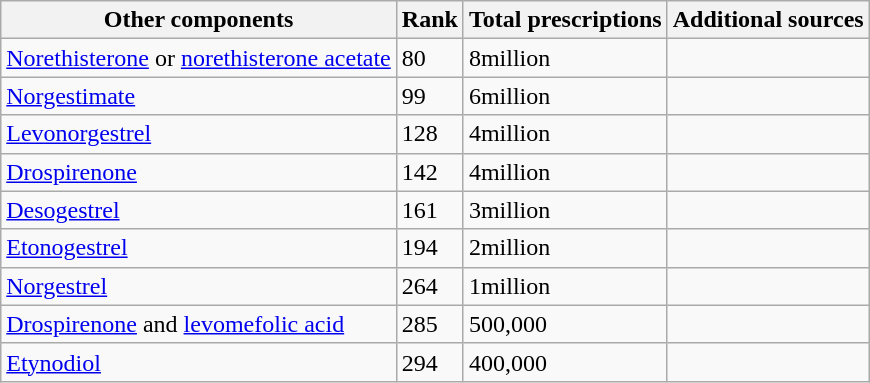<table class="wikitable">
<tr>
<th>Other components</th>
<th>Rank</th>
<th>Total prescriptions</th>
<th>Additional sources</th>
</tr>
<tr>
<td><a href='#'>Norethisterone</a> or <a href='#'>norethisterone acetate</a></td>
<td>80</td>
<td>8million</td>
<td></td>
</tr>
<tr>
<td><a href='#'>Norgestimate</a></td>
<td>99</td>
<td>6million</td>
<td></td>
</tr>
<tr>
<td><a href='#'>Levonorgestrel</a></td>
<td>128</td>
<td>4million</td>
<td></td>
</tr>
<tr>
<td><a href='#'>Drospirenone</a></td>
<td>142</td>
<td>4million</td>
<td></td>
</tr>
<tr>
<td><a href='#'>Desogestrel</a></td>
<td>161</td>
<td>3million</td>
<td></td>
</tr>
<tr>
<td><a href='#'>Etonogestrel</a></td>
<td>194</td>
<td>2million</td>
<td></td>
</tr>
<tr>
<td><a href='#'>Norgestrel</a></td>
<td>264</td>
<td>1million</td>
<td></td>
</tr>
<tr>
<td><a href='#'>Drospirenone</a> and <a href='#'>levomefolic acid</a></td>
<td>285</td>
<td>500,000</td>
<td></td>
</tr>
<tr>
<td><a href='#'>Etynodiol</a></td>
<td>294</td>
<td>400,000</td>
<td></td>
</tr>
</table>
